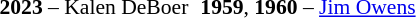<table cellpadding="3" style="font-size:.9em">
<tr>
</tr>
<tr>
</tr>
<tr style="vertical-align:top;">
<td><strong>2023</strong> – Kalen DeBoer</td>
<td><strong>1959</strong>, <strong>1960</strong> – <a href='#'>Jim Owens</a></td>
</tr>
</table>
